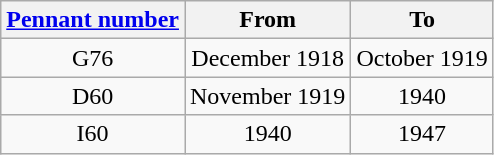<table class="wikitable" style="text-align:center">
<tr>
<th><a href='#'>Pennant number</a></th>
<th>From</th>
<th>To</th>
</tr>
<tr>
<td>G76</td>
<td>December 1918</td>
<td>October 1919</td>
</tr>
<tr>
<td>D60</td>
<td>November 1919</td>
<td>1940</td>
</tr>
<tr>
<td>I60</td>
<td>1940</td>
<td>1947</td>
</tr>
</table>
